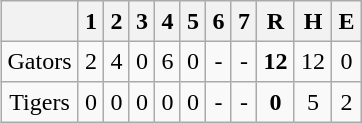<table align = right border="2" cellpadding="4" cellspacing="0" style="margin: 1em 1em 1em 1em; background: #F9F9F9; border: 1px #aaa solid; border-collapse: collapse;">
<tr align=center style="background: #F2F2F2;">
<th></th>
<th>1</th>
<th>2</th>
<th>3</th>
<th>4</th>
<th>5</th>
<th>6</th>
<th>7</th>
<th>R</th>
<th>H</th>
<th>E</th>
</tr>
<tr align=center>
<td>Gators</td>
<td>2</td>
<td>4</td>
<td>0</td>
<td>6</td>
<td>0</td>
<td>-</td>
<td>-</td>
<td><strong>12</strong></td>
<td>12</td>
<td>0</td>
</tr>
<tr align=center>
<td>Tigers</td>
<td>0</td>
<td>0</td>
<td>0</td>
<td>0</td>
<td>0</td>
<td>-</td>
<td>-</td>
<td><strong>0</strong></td>
<td>5</td>
<td>2</td>
</tr>
</table>
